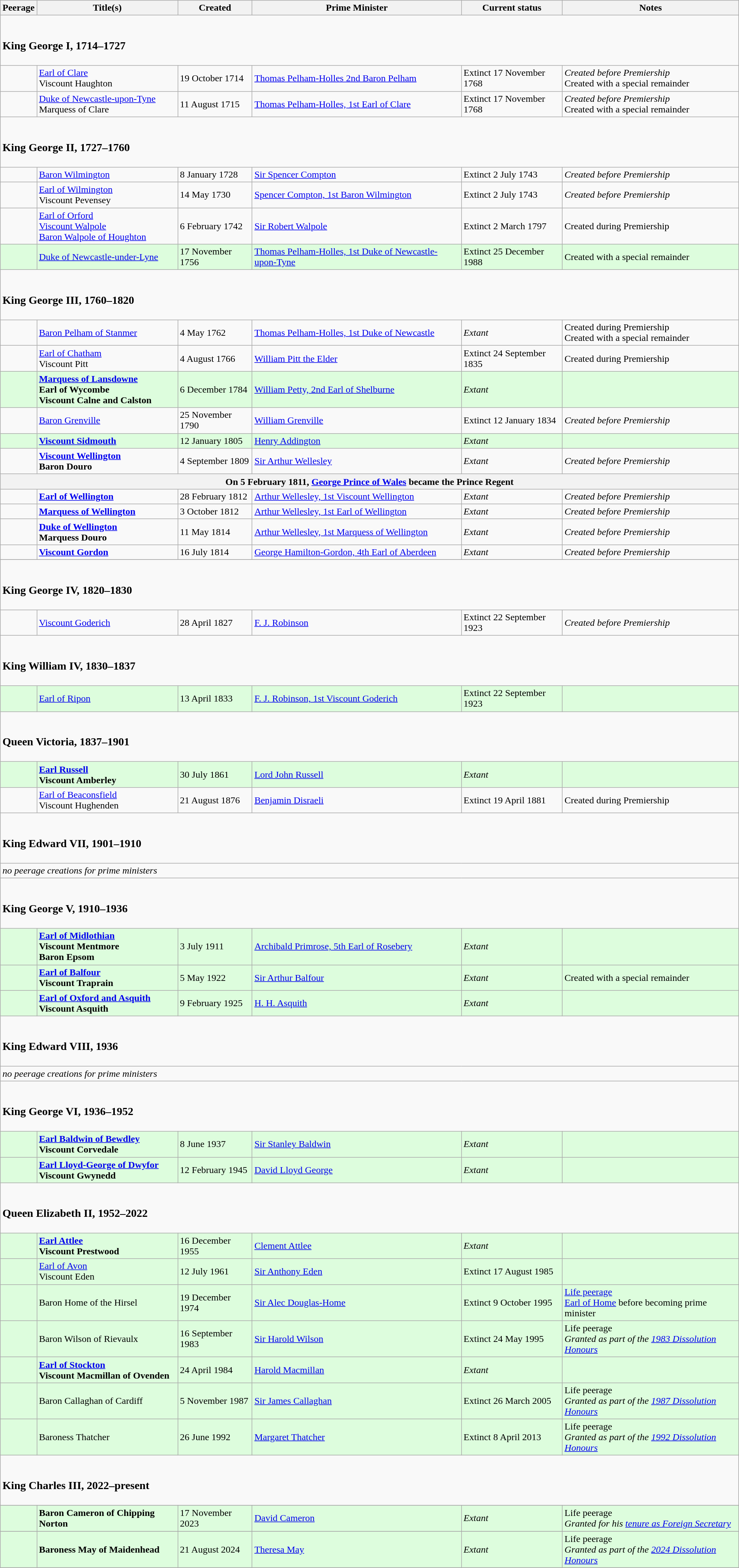<table class="wikitable">
<tr>
<th>Peerage</th>
<th>Title(s)</th>
<th>Created</th>
<th>Prime Minister</th>
<th>Current status</th>
<th>Notes</th>
</tr>
<tr>
<td colspan=6><br><h3>King George I, 1714–1727</h3></td>
</tr>
<tr>
<td></td>
<td><a href='#'>Earl of Clare</a><br>Viscount Haughton</td>
<td>19 October 1714</td>
<td><a href='#'>Thomas Pelham-Holles 2nd Baron Pelham</a></td>
<td>Extinct 17 November 1768</td>
<td><em>Created before Premiership</em><br>Created with a special remainder</td>
</tr>
<tr>
<td></td>
<td><a href='#'>Duke of Newcastle-upon-Tyne</a><br>Marquess of Clare</td>
<td>11 August 1715</td>
<td><a href='#'>Thomas Pelham-Holles, 1st Earl of Clare</a></td>
<td>Extinct 17 November 1768</td>
<td><em>Created before Premiership</em><br>Created with a special remainder</td>
</tr>
<tr>
<td colspan=6><br><h3>King George II, 1727–1760</h3></td>
</tr>
<tr>
<td></td>
<td><a href='#'>Baron Wilmington</a></td>
<td>8 January 1728</td>
<td><a href='#'>Sir Spencer Compton</a></td>
<td>Extinct 2 July 1743</td>
<td><em>Created before Premiership</em></td>
</tr>
<tr>
<td></td>
<td><a href='#'>Earl of Wilmington</a><br>Viscount Pevensey</td>
<td>14 May 1730</td>
<td><a href='#'>Spencer Compton, 1st Baron Wilmington</a></td>
<td>Extinct 2 July 1743</td>
<td><em>Created before Premiership</em></td>
</tr>
<tr>
<td></td>
<td><a href='#'>Earl of Orford</a><br><a href='#'>Viscount Walpole</a><br><a href='#'>Baron Walpole of Houghton</a></td>
<td>6 February 1742</td>
<td><a href='#'>Sir Robert Walpole</a></td>
<td>Extinct 2 March 1797</td>
<td>Created during Premiership</td>
</tr>
<tr scope=row style="background:#DDFDDD">
<td></td>
<td><a href='#'>Duke of Newcastle-under-Lyne</a></td>
<td>17 November 1756</td>
<td><a href='#'>Thomas Pelham-Holles, 1st Duke of Newcastle-upon-Tyne</a></td>
<td>Extinct 25 December 1988</td>
<td>Created with a special remainder</td>
</tr>
<tr>
<td colspan=6><br><h3>King George III, 1760–1820</h3></td>
</tr>
<tr>
<td></td>
<td><a href='#'>Baron Pelham of Stanmer</a></td>
<td>4 May 1762</td>
<td><a href='#'>Thomas Pelham-Holles, 1st Duke of Newcastle</a></td>
<td><em>Extant</em></td>
<td>Created during Premiership<br>Created with a special remainder</td>
</tr>
<tr>
<td></td>
<td><a href='#'>Earl of Chatham</a><br>Viscount Pitt</td>
<td>4 August 1766</td>
<td><a href='#'>William Pitt the Elder</a></td>
<td>Extinct 24 September 1835</td>
<td>Created during Premiership</td>
</tr>
<tr scope=row style="background:#DDFDDD">
<td></td>
<td><strong><a href='#'>Marquess of Lansdowne</a><br>Earl of Wycombe<br>Viscount Calne and Calston</strong></td>
<td>6 December 1784</td>
<td><a href='#'>William Petty, 2nd Earl of Shelburne</a></td>
<td><em>Extant</em></td>
<td></td>
</tr>
<tr>
<td></td>
<td><a href='#'>Baron Grenville</a></td>
<td>25 November 1790</td>
<td><a href='#'>William Grenville</a></td>
<td>Extinct 12 January 1834</td>
<td><em>Created before Premiership</em></td>
</tr>
<tr scope=row style="background:#DDFDDD">
<td></td>
<td><strong><a href='#'>Viscount Sidmouth</a></strong></td>
<td>12 January 1805</td>
<td><a href='#'>Henry Addington</a></td>
<td><em>Extant</em></td>
<td></td>
</tr>
<tr>
<td></td>
<td><strong><a href='#'>Viscount Wellington</a><br>Baron Douro</strong></td>
<td>4 September 1809</td>
<td><a href='#'>Sir Arthur Wellesley</a></td>
<td><em>Extant</em></td>
<td><em>Created before Premiership</em></td>
</tr>
<tr>
<th colspan=6>On 5 February 1811, <a href='#'>George Prince of Wales</a> became the Prince Regent</th>
</tr>
<tr>
<td></td>
<td><strong><a href='#'>Earl of Wellington</a></strong></td>
<td>28 February 1812</td>
<td><a href='#'>Arthur Wellesley, 1st Viscount Wellington</a></td>
<td><em>Extant</em></td>
<td><em>Created before Premiership</em></td>
</tr>
<tr>
<td></td>
<td><strong><a href='#'>Marquess of Wellington</a></strong></td>
<td>3 October 1812</td>
<td><a href='#'>Arthur Wellesley, 1st Earl of Wellington</a></td>
<td><em>Extant</em></td>
<td><em>Created before Premiership</em></td>
</tr>
<tr>
<td></td>
<td><strong><a href='#'>Duke of Wellington</a><br>Marquess Douro</strong></td>
<td>11 May 1814</td>
<td><a href='#'>Arthur Wellesley, 1st Marquess of Wellington</a></td>
<td><em>Extant</em></td>
<td><em>Created before Premiership</em></td>
</tr>
<tr>
<td></td>
<td><strong><a href='#'>Viscount Gordon</a></strong></td>
<td>16 July 1814</td>
<td><a href='#'>George Hamilton-Gordon, 4th Earl of Aberdeen</a></td>
<td><em>Extant</em></td>
<td><em>Created before Premiership</em></td>
</tr>
<tr>
</tr>
<tr>
<td colspan=6><br><h3>King George IV, 1820–1830</h3></td>
</tr>
<tr>
<td></td>
<td><a href='#'>Viscount Goderich</a></td>
<td>28 April 1827</td>
<td><a href='#'>F. J. Robinson</a></td>
<td>Extinct 22 September 1923</td>
<td><em>Created before Premiership</em></td>
</tr>
<tr>
<td colspan=6><br><h3>King William IV, 1830–1837</h3></td>
</tr>
<tr scope=row style="background:#DDFDDD">
<td></td>
<td><a href='#'>Earl of Ripon</a></td>
<td>13 April 1833</td>
<td><a href='#'>F. J. Robinson, 1st Viscount Goderich</a></td>
<td>Extinct 22 September 1923</td>
<td></td>
</tr>
<tr>
<td colspan=6><br><h3>Queen Victoria, 1837–1901</h3></td>
</tr>
<tr scope=row style="background:#DDFDDD">
<td></td>
<td><strong><a href='#'>Earl Russell</a><br>Viscount Amberley</strong></td>
<td>30 July 1861</td>
<td><a href='#'>Lord John Russell</a></td>
<td><em>Extant</em></td>
<td></td>
</tr>
<tr>
<td></td>
<td><a href='#'>Earl of Beaconsfield</a><br>Viscount Hughenden</td>
<td>21 August 1876</td>
<td><a href='#'>Benjamin Disraeli</a></td>
<td>Extinct 19 April 1881</td>
<td>Created during Premiership</td>
</tr>
<tr>
<td colspan=6><br><h3>King Edward VII, 1901–1910</h3></td>
</tr>
<tr>
<td colspan=6><em>no peerage creations for prime ministers</em></td>
</tr>
<tr>
<td colspan=6><br><h3>King George V, 1910–1936</h3></td>
</tr>
<tr scope=row style="background:#DDFDDD">
<td></td>
<td><strong><a href='#'>Earl of Midlothian</a><br>Viscount Mentmore<br>Baron Epsom</strong></td>
<td>3 July 1911</td>
<td><a href='#'>Archibald Primrose, 5th Earl of Rosebery</a></td>
<td><em>Extant</em></td>
<td></td>
</tr>
<tr scope=row style="background:#DDFDDD">
<td></td>
<td><strong><a href='#'>Earl of Balfour</a><br>Viscount Traprain</strong></td>
<td>5 May 1922</td>
<td><a href='#'>Sir Arthur Balfour</a></td>
<td><em>Extant</em></td>
<td>Created with a special remainder</td>
</tr>
<tr scope=row style="background:#DDFDDD">
<td></td>
<td><strong><a href='#'>Earl of Oxford and Asquith</a><br>Viscount Asquith</strong></td>
<td>9 February 1925</td>
<td><a href='#'>H. H. Asquith</a></td>
<td><em>Extant</em></td>
<td></td>
</tr>
<tr>
<td colspan=6><br><h3>King Edward VIII, 1936</h3></td>
</tr>
<tr>
<td colspan=6><em>no peerage creations for prime ministers</em></td>
</tr>
<tr>
<td colspan=6><br><h3>King George VI, 1936–1952</h3></td>
</tr>
<tr scope=row style="background:#DDFDDD">
<td></td>
<td><strong><a href='#'>Earl Baldwin of Bewdley</a><br>Viscount Corvedale</strong></td>
<td>8 June 1937</td>
<td><a href='#'>Sir Stanley Baldwin</a></td>
<td><em>Extant</em></td>
<td></td>
</tr>
<tr scope=row style="background:#DDFDDD">
<td></td>
<td><strong><a href='#'>Earl Lloyd-George of Dwyfor</a><br>Viscount Gwynedd</strong></td>
<td>12 February 1945</td>
<td><a href='#'>David Lloyd George</a></td>
<td><em>Extant</em></td>
<td></td>
</tr>
<tr>
<td colspan=6><br><h3>Queen Elizabeth II, 1952–2022</h3></td>
</tr>
<tr scope=row style="background:#DDFDDD">
<td></td>
<td><strong><a href='#'>Earl Attlee</a><br>Viscount Prestwood</strong></td>
<td>16 December 1955</td>
<td><a href='#'>Clement Attlee</a></td>
<td><em>Extant</em></td>
<td></td>
</tr>
<tr scope=row style="background:#DDFDDD">
<td></td>
<td><a href='#'>Earl of Avon</a><br>Viscount Eden</td>
<td>12 July 1961</td>
<td><a href='#'>Sir Anthony Eden</a></td>
<td>Extinct 17 August 1985</td>
<td></td>
</tr>
<tr scope=row style="background:#DDFDDD">
<td></td>
<td>Baron Home of the Hirsel</td>
<td>19 December 1974</td>
<td><a href='#'>Sir Alec Douglas-Home</a></td>
<td>Extinct 9 October 1995</td>
<td><a href='#'>Life peerage</a><br><a href='#'>Earl of Home</a> before becoming prime minister</td>
</tr>
<tr scope=row style="background:#DDFDDD">
<td></td>
<td>Baron Wilson of Rievaulx</td>
<td>16 September 1983</td>
<td><a href='#'>Sir Harold Wilson</a></td>
<td>Extinct 24 May 1995</td>
<td>Life peerage<br><em>Granted as part of the <a href='#'>1983 Dissolution Honours</a></em></td>
</tr>
<tr scope=row style="background:#DDFDDD">
<td></td>
<td><strong><a href='#'>Earl of Stockton</a><br>Viscount Macmillan of Ovenden</strong></td>
<td>24 April 1984</td>
<td><a href='#'>Harold Macmillan</a></td>
<td><em>Extant</em></td>
<td></td>
</tr>
<tr scope=row style="background:#DDFDDD">
<td></td>
<td>Baron Callaghan of Cardiff</td>
<td>5 November 1987</td>
<td><a href='#'>Sir James Callaghan</a></td>
<td>Extinct 26 March 2005</td>
<td>Life peerage<br><em>Granted as part of the <a href='#'>1987 Dissolution Honours</a></em></td>
</tr>
<tr scope=row style="background:#DDFDDD">
<td></td>
<td>Baroness Thatcher</td>
<td>26 June 1992</td>
<td><a href='#'>Margaret Thatcher</a></td>
<td>Extinct 8 April 2013</td>
<td>Life peerage<br><em>Granted as part of the <a href='#'>1992 Dissolution Honours</a></em></td>
</tr>
<tr>
<td colspan=6><br><h3>King Charles III, 2022–present</h3></td>
</tr>
<tr>
</tr>
<tr scope=row style="background:#DDFDDD">
<td></td>
<td><strong>Baron Cameron of Chipping Norton</strong></td>
<td>17 November 2023</td>
<td><a href='#'>David Cameron</a></td>
<td><em>Extant</em></td>
<td>Life peerage<br><em>Granted for his <a href='#'>tenure as Foreign Secretary</a></em></td>
</tr>
<tr>
</tr>
<tr scope=row style="background:#DDFDDD">
<td></td>
<td><strong>Baroness May of Maidenhead</strong></td>
<td>21 August 2024</td>
<td><a href='#'>Theresa May</a></td>
<td><em>Extant</em></td>
<td>Life peerage<br><em>Granted as part of the <a href='#'>2024 Dissolution Honours</a></em></td>
</tr>
<tr>
</tr>
</table>
